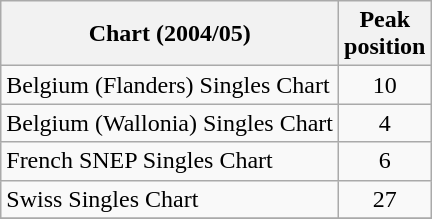<table class="wikitable sortable">
<tr>
<th>Chart (2004/05)</th>
<th>Peak<br>position</th>
</tr>
<tr>
<td>Belgium (Flanders) Singles Chart</td>
<td align="center">10</td>
</tr>
<tr>
<td>Belgium (Wallonia) Singles Chart</td>
<td align="center">4</td>
</tr>
<tr>
<td>French SNEP Singles Chart</td>
<td align="center">6</td>
</tr>
<tr>
<td>Swiss Singles Chart</td>
<td align="center">27</td>
</tr>
<tr>
</tr>
</table>
